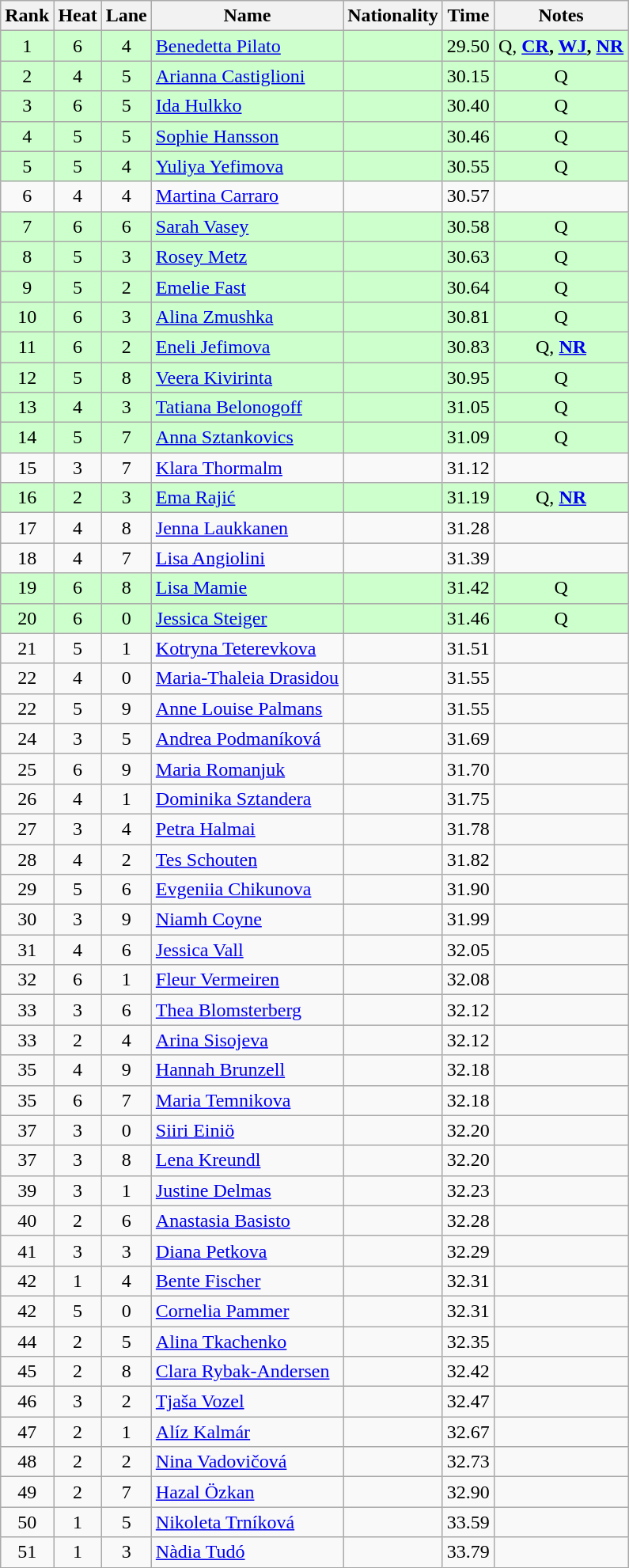<table class="wikitable sortable" style="text-align:center">
<tr>
<th>Rank</th>
<th>Heat</th>
<th>Lane</th>
<th>Name</th>
<th>Nationality</th>
<th>Time</th>
<th>Notes</th>
</tr>
<tr bgcolor=ccffcc>
<td>1</td>
<td>6</td>
<td>4</td>
<td align=left><a href='#'>Benedetta Pilato</a></td>
<td align=left></td>
<td>29.50</td>
<td>Q, <strong><a href='#'>CR</a>, <a href='#'>WJ</a>, <a href='#'>NR</a></strong></td>
</tr>
<tr bgcolor=ccffcc>
<td>2</td>
<td>4</td>
<td>5</td>
<td align=left><a href='#'>Arianna Castiglioni</a></td>
<td align=left></td>
<td>30.15</td>
<td>Q</td>
</tr>
<tr bgcolor=ccffcc>
<td>3</td>
<td>6</td>
<td>5</td>
<td align=left><a href='#'>Ida Hulkko</a></td>
<td align=left></td>
<td>30.40</td>
<td>Q</td>
</tr>
<tr bgcolor=ccffcc>
<td>4</td>
<td>5</td>
<td>5</td>
<td align=left><a href='#'>Sophie Hansson</a></td>
<td align=left></td>
<td>30.46</td>
<td>Q</td>
</tr>
<tr bgcolor=ccffcc>
<td>5</td>
<td>5</td>
<td>4</td>
<td align=left><a href='#'>Yuliya Yefimova</a></td>
<td align=left></td>
<td>30.55</td>
<td>Q</td>
</tr>
<tr>
<td>6</td>
<td>4</td>
<td>4</td>
<td align=left><a href='#'>Martina Carraro</a></td>
<td align=left></td>
<td>30.57</td>
<td></td>
</tr>
<tr bgcolor=ccffcc>
<td>7</td>
<td>6</td>
<td>6</td>
<td align=left><a href='#'>Sarah Vasey</a></td>
<td align=left></td>
<td>30.58</td>
<td>Q</td>
</tr>
<tr bgcolor=ccffcc>
<td>8</td>
<td>5</td>
<td>3</td>
<td align=left><a href='#'>Rosey Metz</a></td>
<td align=left></td>
<td>30.63</td>
<td>Q</td>
</tr>
<tr bgcolor=ccffcc>
<td>9</td>
<td>5</td>
<td>2</td>
<td align=left><a href='#'>Emelie Fast</a></td>
<td align=left></td>
<td>30.64</td>
<td>Q</td>
</tr>
<tr bgcolor=ccffcc>
<td>10</td>
<td>6</td>
<td>3</td>
<td align=left><a href='#'>Alina Zmushka</a></td>
<td align=left></td>
<td>30.81</td>
<td>Q</td>
</tr>
<tr bgcolor=ccffcc>
<td>11</td>
<td>6</td>
<td>2</td>
<td align=left><a href='#'>Eneli Jefimova</a></td>
<td align=left></td>
<td>30.83</td>
<td>Q, <strong><a href='#'>NR</a></strong></td>
</tr>
<tr bgcolor=ccffcc>
<td>12</td>
<td>5</td>
<td>8</td>
<td align=left><a href='#'>Veera Kivirinta</a></td>
<td align=left></td>
<td>30.95</td>
<td>Q</td>
</tr>
<tr bgcolor=ccffcc>
<td>13</td>
<td>4</td>
<td>3</td>
<td align=left><a href='#'>Tatiana Belonogoff</a></td>
<td align=left></td>
<td>31.05</td>
<td>Q</td>
</tr>
<tr bgcolor=ccffcc>
<td>14</td>
<td>5</td>
<td>7</td>
<td align=left><a href='#'>Anna Sztankovics</a></td>
<td align=left></td>
<td>31.09</td>
<td>Q</td>
</tr>
<tr>
<td>15</td>
<td>3</td>
<td>7</td>
<td align=left><a href='#'>Klara Thormalm</a></td>
<td align=left></td>
<td>31.12</td>
<td></td>
</tr>
<tr bgcolor=ccffcc>
<td>16</td>
<td>2</td>
<td>3</td>
<td align=left><a href='#'>Ema Rajić</a></td>
<td align=left></td>
<td>31.19</td>
<td>Q, <strong><a href='#'>NR</a></strong></td>
</tr>
<tr>
<td>17</td>
<td>4</td>
<td>8</td>
<td align=left><a href='#'>Jenna Laukkanen</a></td>
<td align=left></td>
<td>31.28</td>
<td></td>
</tr>
<tr>
<td>18</td>
<td>4</td>
<td>7</td>
<td align=left><a href='#'>Lisa Angiolini</a></td>
<td align=left></td>
<td>31.39</td>
<td></td>
</tr>
<tr bgcolor=ccffcc>
<td>19</td>
<td>6</td>
<td>8</td>
<td align=left><a href='#'>Lisa Mamie</a></td>
<td align=left></td>
<td>31.42</td>
<td>Q</td>
</tr>
<tr bgcolor=ccffcc>
<td>20</td>
<td>6</td>
<td>0</td>
<td align=left><a href='#'>Jessica Steiger</a></td>
<td align=left></td>
<td>31.46</td>
<td>Q</td>
</tr>
<tr>
<td>21</td>
<td>5</td>
<td>1</td>
<td align=left><a href='#'>Kotryna Teterevkova</a></td>
<td align=left></td>
<td>31.51</td>
<td></td>
</tr>
<tr>
<td>22</td>
<td>4</td>
<td>0</td>
<td align=left><a href='#'>Maria-Thaleia Drasidou</a></td>
<td align=left></td>
<td>31.55</td>
<td></td>
</tr>
<tr>
<td>22</td>
<td>5</td>
<td>9</td>
<td align=left><a href='#'>Anne Louise Palmans</a></td>
<td align=left></td>
<td>31.55</td>
<td></td>
</tr>
<tr>
<td>24</td>
<td>3</td>
<td>5</td>
<td align=left><a href='#'>Andrea Podmaníková</a></td>
<td align=left></td>
<td>31.69</td>
<td></td>
</tr>
<tr>
<td>25</td>
<td>6</td>
<td>9</td>
<td align=left><a href='#'>Maria Romanjuk</a></td>
<td align=left></td>
<td>31.70</td>
<td></td>
</tr>
<tr>
<td>26</td>
<td>4</td>
<td>1</td>
<td align=left><a href='#'>Dominika Sztandera</a></td>
<td align=left></td>
<td>31.75</td>
<td></td>
</tr>
<tr>
<td>27</td>
<td>3</td>
<td>4</td>
<td align=left><a href='#'>Petra Halmai</a></td>
<td align=left></td>
<td>31.78</td>
<td></td>
</tr>
<tr>
<td>28</td>
<td>4</td>
<td>2</td>
<td align=left><a href='#'>Tes Schouten</a></td>
<td align=left></td>
<td>31.82</td>
<td></td>
</tr>
<tr>
<td>29</td>
<td>5</td>
<td>6</td>
<td align=left><a href='#'>Evgeniia Chikunova</a></td>
<td align=left></td>
<td>31.90</td>
<td></td>
</tr>
<tr>
<td>30</td>
<td>3</td>
<td>9</td>
<td align=left><a href='#'>Niamh Coyne</a></td>
<td align=left></td>
<td>31.99</td>
<td></td>
</tr>
<tr>
<td>31</td>
<td>4</td>
<td>6</td>
<td align=left><a href='#'>Jessica Vall</a></td>
<td align=left></td>
<td>32.05</td>
<td></td>
</tr>
<tr>
<td>32</td>
<td>6</td>
<td>1</td>
<td align=left><a href='#'>Fleur Vermeiren</a></td>
<td align=left></td>
<td>32.08</td>
<td></td>
</tr>
<tr>
<td>33</td>
<td>3</td>
<td>6</td>
<td align=left><a href='#'>Thea Blomsterberg</a></td>
<td align=left></td>
<td>32.12</td>
<td></td>
</tr>
<tr>
<td>33</td>
<td>2</td>
<td>4</td>
<td align=left><a href='#'>Arina Sisojeva</a></td>
<td align=left></td>
<td>32.12</td>
<td></td>
</tr>
<tr>
<td>35</td>
<td>4</td>
<td>9</td>
<td align=left><a href='#'>Hannah Brunzell</a></td>
<td align=left></td>
<td>32.18</td>
<td></td>
</tr>
<tr>
<td>35</td>
<td>6</td>
<td>7</td>
<td align=left><a href='#'>Maria Temnikova</a></td>
<td align=left></td>
<td>32.18</td>
<td></td>
</tr>
<tr>
<td>37</td>
<td>3</td>
<td>0</td>
<td align=left><a href='#'>Siiri Einiö</a></td>
<td align=left></td>
<td>32.20</td>
<td></td>
</tr>
<tr>
<td>37</td>
<td>3</td>
<td>8</td>
<td align=left><a href='#'>Lena Kreundl</a></td>
<td align=left></td>
<td>32.20</td>
<td></td>
</tr>
<tr>
<td>39</td>
<td>3</td>
<td>1</td>
<td align=left><a href='#'>Justine Delmas</a></td>
<td align=left></td>
<td>32.23</td>
<td></td>
</tr>
<tr>
<td>40</td>
<td>2</td>
<td>6</td>
<td align=left><a href='#'>Anastasia Basisto</a></td>
<td align=left></td>
<td>32.28</td>
<td></td>
</tr>
<tr>
<td>41</td>
<td>3</td>
<td>3</td>
<td align=left><a href='#'>Diana Petkova</a></td>
<td align=left></td>
<td>32.29</td>
<td></td>
</tr>
<tr>
<td>42</td>
<td>1</td>
<td>4</td>
<td align=left><a href='#'>Bente Fischer</a></td>
<td align=left></td>
<td>32.31</td>
<td></td>
</tr>
<tr>
<td>42</td>
<td>5</td>
<td>0</td>
<td align=left><a href='#'>Cornelia Pammer</a></td>
<td align=left></td>
<td>32.31</td>
<td></td>
</tr>
<tr>
<td>44</td>
<td>2</td>
<td>5</td>
<td align=left><a href='#'>Alina Tkachenko</a></td>
<td align=left></td>
<td>32.35</td>
<td></td>
</tr>
<tr>
<td>45</td>
<td>2</td>
<td>8</td>
<td align=left><a href='#'>Clara Rybak-Andersen</a></td>
<td align=left></td>
<td>32.42</td>
<td></td>
</tr>
<tr>
<td>46</td>
<td>3</td>
<td>2</td>
<td align=left><a href='#'>Tjaša Vozel</a></td>
<td align=left></td>
<td>32.47</td>
<td></td>
</tr>
<tr>
<td>47</td>
<td>2</td>
<td>1</td>
<td align=left><a href='#'>Alíz Kalmár</a></td>
<td align=left></td>
<td>32.67</td>
<td></td>
</tr>
<tr>
<td>48</td>
<td>2</td>
<td>2</td>
<td align=left><a href='#'>Nina Vadovičová</a></td>
<td align=left></td>
<td>32.73</td>
<td></td>
</tr>
<tr>
<td>49</td>
<td>2</td>
<td>7</td>
<td align=left><a href='#'>Hazal Özkan</a></td>
<td align=left></td>
<td>32.90</td>
<td></td>
</tr>
<tr>
<td>50</td>
<td>1</td>
<td>5</td>
<td align=left><a href='#'>Nikoleta Trníková</a></td>
<td align=left></td>
<td>33.59</td>
<td></td>
</tr>
<tr>
<td>51</td>
<td>1</td>
<td>3</td>
<td align=left><a href='#'>Nàdia Tudó</a></td>
<td align=left></td>
<td>33.79</td>
<td></td>
</tr>
</table>
